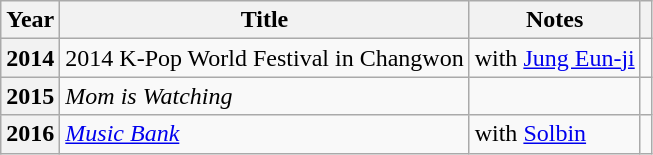<table class="wikitable sortable plainrowheaders">
<tr>
<th>Year</th>
<th>Title</th>
<th class=unsortable">Notes</th>
<th class="unsortable"></th>
</tr>
<tr>
<th scope="row">2014</th>
<td>2014 K-Pop World Festival in Changwon</td>
<td>with <a href='#'>Jung Eun-ji</a></td>
<td></td>
</tr>
<tr>
<th scope="row">2015</th>
<td><em>Mom is Watching</em></td>
<td></td>
<td></td>
</tr>
<tr>
<th scope="row">2016</th>
<td><em><a href='#'>Music Bank</a></em></td>
<td>with <a href='#'>Solbin</a></td>
<td></td>
</tr>
</table>
